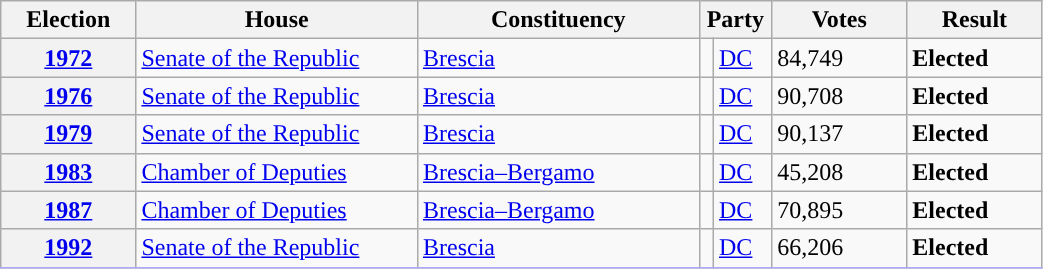<table class=wikitable style="width:55%; border:1px #AAAAFF solid">
<tr>
<th width=12%>Election</th>
<th width=25%>House</th>
<th width=25%>Constituency</th>
<th width=5% colspan="2">Party</th>
<th width=12%>Votes</th>
<th width=12%>Result</th>
</tr>
<tr>
<th><a href='#'>1972</a></th>
<td><a href='#'>Senate of the Republic</a></td>
<td><a href='#'>Brescia</a></td>
<td></td>
<td><a href='#'>DC</a></td>
<td>84,749</td>
<td> <strong>Elected</strong></td>
</tr>
<tr>
<th><a href='#'>1976</a></th>
<td><a href='#'>Senate of the Republic</a></td>
<td><a href='#'>Brescia</a></td>
<td></td>
<td><a href='#'>DC</a></td>
<td>90,708</td>
<td> <strong>Elected</strong></td>
</tr>
<tr>
<th><a href='#'>1979</a></th>
<td><a href='#'>Senate of the Republic</a></td>
<td><a href='#'>Brescia</a></td>
<td></td>
<td><a href='#'>DC</a></td>
<td>90,137</td>
<td> <strong>Elected</strong></td>
</tr>
<tr>
<th><a href='#'>1983</a></th>
<td><a href='#'>Chamber of Deputies</a></td>
<td><a href='#'>Brescia–Bergamo</a></td>
<td></td>
<td><a href='#'>DC</a></td>
<td>45,208</td>
<td> <strong>Elected</strong></td>
</tr>
<tr>
<th><a href='#'>1987</a></th>
<td><a href='#'>Chamber of Deputies</a></td>
<td><a href='#'>Brescia–Bergamo</a></td>
<td></td>
<td><a href='#'>DC</a></td>
<td>70,895</td>
<td> <strong>Elected</strong></td>
</tr>
<tr>
<th><a href='#'>1992</a></th>
<td><a href='#'>Senate of the Republic</a></td>
<td><a href='#'>Brescia</a></td>
<td></td>
<td><a href='#'>DC</a></td>
<td>66,206</td>
<td> <strong>Elected</strong></td>
</tr>
<tr>
</tr>
</table>
